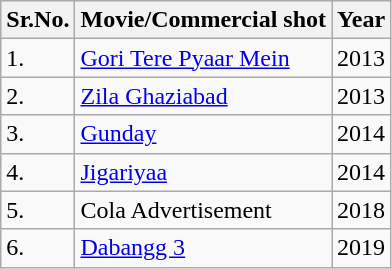<table class="wikitable">
<tr>
<th>Sr.No.</th>
<th>Movie/Commercial shot</th>
<th>Year</th>
</tr>
<tr>
<td>1.</td>
<td><a href='#'>Gori Tere Pyaar Mein</a></td>
<td>2013</td>
</tr>
<tr>
<td>2.</td>
<td><a href='#'>Zila Ghaziabad</a></td>
<td>2013</td>
</tr>
<tr>
<td>3.</td>
<td><a href='#'>Gunday</a></td>
<td>2014</td>
</tr>
<tr>
<td>4.</td>
<td><a href='#'>Jigariyaa</a></td>
<td>2014</td>
</tr>
<tr>
<td>5.</td>
<td>Cola Advertisement</td>
<td>2018</td>
</tr>
<tr>
<td>6.</td>
<td><a href='#'>Dabangg 3</a></td>
<td>2019</td>
</tr>
</table>
